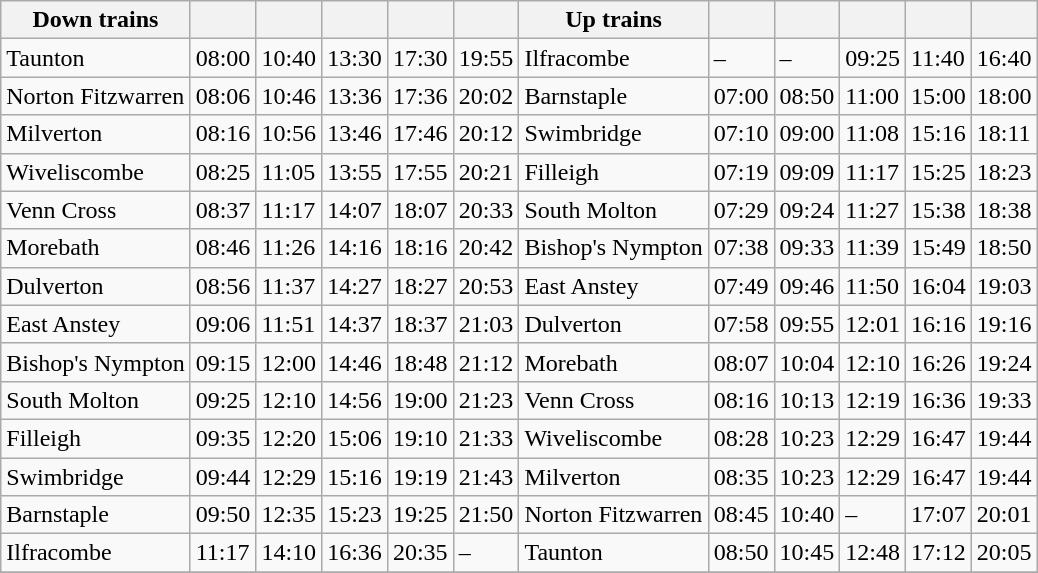<table class="wikitable">
<tr>
<th>Down trains</th>
<th></th>
<th></th>
<th></th>
<th></th>
<th></th>
<th>Up trains</th>
<th></th>
<th></th>
<th></th>
<th></th>
<th></th>
</tr>
<tr>
<td>Taunton</td>
<td>08:00</td>
<td>10:40</td>
<td>13:30</td>
<td>17:30</td>
<td>19:55</td>
<td>Ilfracombe</td>
<td>–</td>
<td>–</td>
<td>09:25</td>
<td>11:40</td>
<td>16:40</td>
</tr>
<tr>
<td>Norton Fitzwarren</td>
<td>08:06</td>
<td>10:46</td>
<td>13:36</td>
<td>17:36</td>
<td>20:02</td>
<td>Barnstaple</td>
<td>07:00</td>
<td>08:50</td>
<td>11:00</td>
<td>15:00</td>
<td>18:00</td>
</tr>
<tr>
<td>Milverton</td>
<td>08:16</td>
<td>10:56</td>
<td>13:46</td>
<td>17:46</td>
<td>20:12</td>
<td>Swimbridge</td>
<td>07:10</td>
<td>09:00</td>
<td>11:08</td>
<td>15:16</td>
<td>18:11</td>
</tr>
<tr>
<td>Wiveliscombe</td>
<td>08:25</td>
<td>11:05</td>
<td>13:55</td>
<td>17:55</td>
<td>20:21</td>
<td>Filleigh</td>
<td>07:19</td>
<td>09:09</td>
<td>11:17</td>
<td>15:25</td>
<td>18:23</td>
</tr>
<tr>
<td>Venn Cross</td>
<td>08:37</td>
<td>11:17</td>
<td>14:07</td>
<td>18:07</td>
<td>20:33</td>
<td>South Molton</td>
<td>07:29</td>
<td>09:24</td>
<td>11:27</td>
<td>15:38</td>
<td>18:38</td>
</tr>
<tr>
<td>Morebath</td>
<td>08:46</td>
<td>11:26</td>
<td>14:16</td>
<td>18:16</td>
<td>20:42</td>
<td>Bishop's Nympton</td>
<td>07:38</td>
<td>09:33</td>
<td>11:39</td>
<td>15:49</td>
<td>18:50</td>
</tr>
<tr>
<td>Dulverton</td>
<td>08:56</td>
<td>11:37</td>
<td>14:27</td>
<td>18:27</td>
<td>20:53</td>
<td>East Anstey</td>
<td>07:49</td>
<td>09:46</td>
<td>11:50</td>
<td>16:04</td>
<td>19:03</td>
</tr>
<tr>
<td>East Anstey</td>
<td>09:06</td>
<td>11:51</td>
<td>14:37</td>
<td>18:37</td>
<td>21:03</td>
<td>Dulverton</td>
<td>07:58</td>
<td>09:55</td>
<td>12:01</td>
<td>16:16</td>
<td>19:16</td>
</tr>
<tr>
<td>Bishop's Nympton</td>
<td>09:15</td>
<td>12:00</td>
<td>14:46</td>
<td>18:48</td>
<td>21:12</td>
<td>Morebath</td>
<td>08:07</td>
<td>10:04</td>
<td>12:10</td>
<td>16:26</td>
<td>19:24</td>
</tr>
<tr>
<td>South Molton</td>
<td>09:25</td>
<td>12:10</td>
<td>14:56</td>
<td>19:00</td>
<td>21:23</td>
<td>Venn Cross</td>
<td>08:16</td>
<td>10:13</td>
<td>12:19</td>
<td>16:36</td>
<td>19:33</td>
</tr>
<tr>
<td>Filleigh</td>
<td>09:35</td>
<td>12:20</td>
<td>15:06</td>
<td>19:10</td>
<td>21:33</td>
<td>Wiveliscombe</td>
<td>08:28</td>
<td>10:23</td>
<td>12:29</td>
<td>16:47</td>
<td>19:44</td>
</tr>
<tr>
<td>Swimbridge</td>
<td>09:44</td>
<td>12:29</td>
<td>15:16</td>
<td>19:19</td>
<td>21:43</td>
<td>Milverton</td>
<td>08:35</td>
<td>10:23</td>
<td>12:29</td>
<td>16:47</td>
<td>19:44</td>
</tr>
<tr>
<td>Barnstaple</td>
<td>09:50</td>
<td>12:35</td>
<td>15:23</td>
<td>19:25</td>
<td>21:50</td>
<td>Norton Fitzwarren</td>
<td>08:45</td>
<td>10:40</td>
<td>–</td>
<td>17:07</td>
<td>20:01</td>
</tr>
<tr>
<td>Ilfracombe</td>
<td>11:17</td>
<td>14:10</td>
<td>16:36</td>
<td>20:35</td>
<td>–</td>
<td>Taunton</td>
<td>08:50</td>
<td>10:45</td>
<td>12:48</td>
<td>17:12</td>
<td>20:05</td>
</tr>
<tr>
</tr>
</table>
